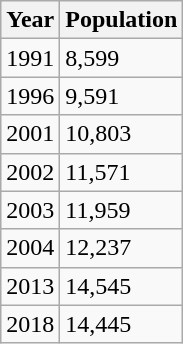<table class="wikitable">
<tr>
<th>Year</th>
<th>Population</th>
</tr>
<tr>
<td>1991</td>
<td>8,599</td>
</tr>
<tr>
<td>1996</td>
<td>9,591</td>
</tr>
<tr>
<td>2001</td>
<td>10,803</td>
</tr>
<tr>
<td>2002</td>
<td>11,571</td>
</tr>
<tr>
<td>2003</td>
<td>11,959</td>
</tr>
<tr>
<td>2004</td>
<td>12,237</td>
</tr>
<tr>
<td>2013</td>
<td>14,545</td>
</tr>
<tr>
<td>2018</td>
<td>14,445</td>
</tr>
</table>
